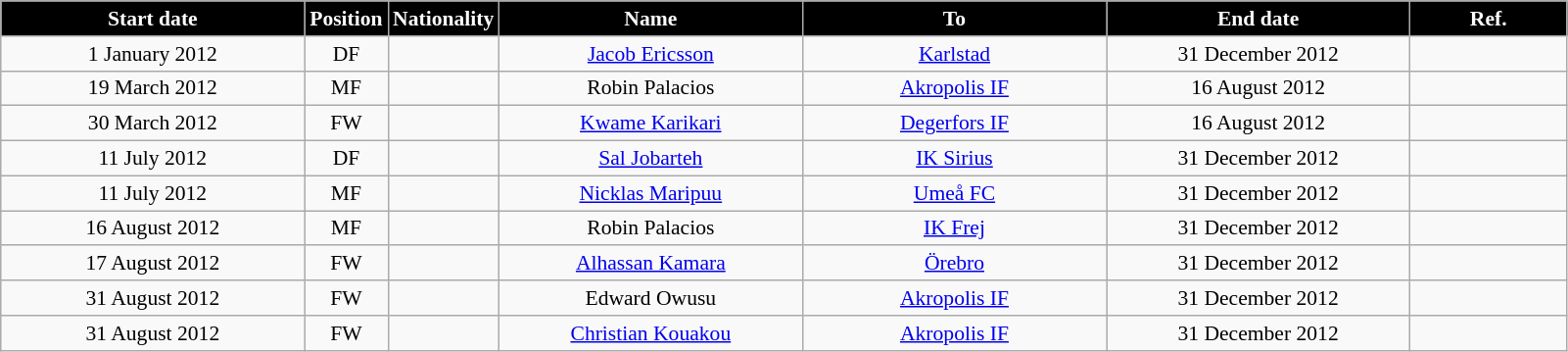<table class="wikitable"  style="text-align:center; font-size:90%; ">
<tr>
<th style="background:#000000; color:white; width:200px;">Start date</th>
<th style="background:#000000; color:white; width:50px;">Position</th>
<th style="background:#000000; color:white; width:50px;">Nationality</th>
<th style="background:#000000; color:white; width:200px;">Name</th>
<th style="background:#000000; color:white; width:200px;">To</th>
<th style="background:#000000; color:white; width:200px;">End date</th>
<th style="background:#000000; color:white; width:100px;">Ref.</th>
</tr>
<tr>
<td>1 January 2012</td>
<td>DF</td>
<td></td>
<td><a href='#'>Jacob Ericsson</a></td>
<td><a href='#'>Karlstad</a></td>
<td>31 December 2012</td>
<td></td>
</tr>
<tr>
<td>19 March 2012</td>
<td>MF</td>
<td></td>
<td>Robin Palacios</td>
<td><a href='#'>Akropolis IF</a></td>
<td>16 August 2012</td>
<td></td>
</tr>
<tr>
<td>30 March 2012</td>
<td>FW</td>
<td></td>
<td><a href='#'>Kwame Karikari</a></td>
<td><a href='#'>Degerfors IF</a></td>
<td>16 August 2012</td>
<td></td>
</tr>
<tr>
<td>11 July 2012</td>
<td>DF</td>
<td></td>
<td><a href='#'>Sal Jobarteh</a></td>
<td><a href='#'>IK Sirius</a></td>
<td>31 December 2012</td>
<td></td>
</tr>
<tr>
<td>11 July 2012</td>
<td>MF</td>
<td></td>
<td><a href='#'>Nicklas Maripuu</a></td>
<td><a href='#'>Umeå FC</a></td>
<td>31 December 2012</td>
<td></td>
</tr>
<tr>
<td>16 August 2012</td>
<td>MF</td>
<td></td>
<td>Robin Palacios</td>
<td><a href='#'>IK Frej</a></td>
<td>31 December 2012</td>
<td></td>
</tr>
<tr>
<td>17 August 2012</td>
<td>FW</td>
<td></td>
<td><a href='#'>Alhassan Kamara</a></td>
<td><a href='#'>Örebro</a></td>
<td>31 December 2012</td>
<td></td>
</tr>
<tr>
<td>31 August 2012</td>
<td>FW</td>
<td></td>
<td>Edward Owusu</td>
<td><a href='#'>Akropolis IF</a></td>
<td>31 December 2012</td>
<td></td>
</tr>
<tr>
<td>31 August 2012</td>
<td>FW</td>
<td></td>
<td><a href='#'>Christian Kouakou</a></td>
<td><a href='#'>Akropolis IF</a></td>
<td>31 December 2012</td>
<td></td>
</tr>
</table>
